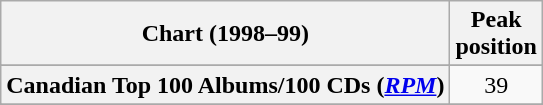<table class="wikitable sortable plainrowheaders" style="text-align:center">
<tr>
<th scope="col">Chart (1998–99)</th>
<th scope="col">Peak<br>position</th>
</tr>
<tr>
</tr>
<tr>
<th scope="row">Canadian Top 100 Albums/100 CDs (<a href='#'><em>RPM</em></a>)</th>
<td>39</td>
</tr>
<tr>
</tr>
<tr>
</tr>
</table>
